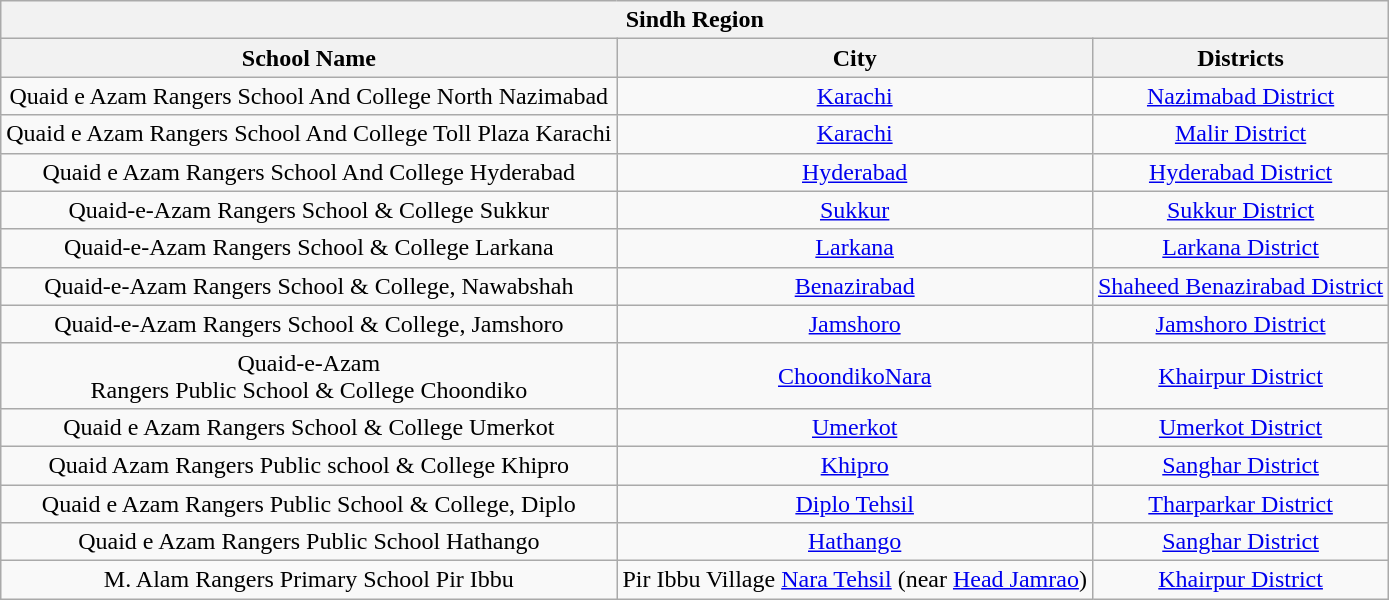<table class="wikitable sortable" style="text-align:center">
<tr>
<th colspan="3">Sindh Region</th>
</tr>
<tr>
<th><strong>School Name</strong></th>
<th>City</th>
<th><strong>Districts</strong></th>
</tr>
<tr>
<td style="text-align:center;">Quaid e Azam Rangers School And College North Nazimabad</td>
<td style="text-align:center;"><a href='#'>Karachi</a></td>
<td style="text-align:center;"><a href='#'>Nazimabad District</a></td>
</tr>
<tr>
<td>Quaid e Azam Rangers School And College Toll Plaza Karachi</td>
<td><a href='#'>Karachi</a></td>
<td><a href='#'>Malir District</a></td>
</tr>
<tr>
<td style="text-align:center;">Quaid e Azam Rangers School And College Hyderabad</td>
<td style="text-align:center;"><a href='#'>Hyderabad</a></td>
<td style="text-align:center;"><a href='#'>Hyderabad District</a></td>
</tr>
<tr>
<td>Quaid-e-Azam Rangers School & College Sukkur</td>
<td><a href='#'>Sukkur</a></td>
<td><a href='#'>Sukkur District</a></td>
</tr>
<tr>
<td>Quaid-e-Azam Rangers School & College Larkana</td>
<td><a href='#'>Larkana</a></td>
<td><a href='#'>Larkana District</a></td>
</tr>
<tr>
<td style="text-align:center;">Quaid-e-Azam Rangers School & College, Nawabshah</td>
<td style="text-align:center;"><a href='#'>Benazirabad</a></td>
<td style="text-align:center;"><a href='#'>Shaheed Benazirabad District</a></td>
</tr>
<tr>
<td>Quaid-e-Azam Rangers School & College, Jamshoro</td>
<td><a href='#'>Jamshoro</a></td>
<td><a href='#'>Jamshoro District</a></td>
</tr>
<tr>
<td>Quaid-e-Azam<br>Rangers Public School & College Choondiko</td>
<td><a href='#'>ChoondikoNara</a></td>
<td><a href='#'>Khairpur District</a></td>
</tr>
<tr>
<td style="text-align:center;">Quaid e Azam Rangers School & College Umerkot</td>
<td style="text-align:center;"><a href='#'>Umerkot</a></td>
<td style="text-align:center;"><a href='#'>Umerkot District</a></td>
</tr>
<tr>
<td style="text-align:center;">Quaid Azam Rangers Public school & College Khipro</td>
<td style="text-align:center;"><a href='#'>Khipro</a></td>
<td style="text-align:center;"><a href='#'>Sanghar District</a></td>
</tr>
<tr>
<td>Quaid e Azam Rangers Public School & College, Diplo</td>
<td><a href='#'>Diplo Tehsil</a></td>
<td><a href='#'>Tharparkar District</a></td>
</tr>
<tr>
<td style="text-align:center;">Quaid e Azam Rangers Public School Hathango</td>
<td style="text-align:center;"><a href='#'>Hathango</a></td>
<td style="text-align:center;"><a href='#'>Sanghar District</a></td>
</tr>
<tr>
<td style="text-align:center;">M. Alam Rangers Primary School Pir Ibbu</td>
<td style="text-align:center;">Pir Ibbu Village <a href='#'>Nara Tehsil</a> (near <a href='#'>Head Jamrao</a>)</td>
<td style="text-align:center;"><a href='#'>Khairpur District</a></td>
</tr>
</table>
